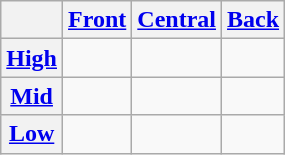<table class="wikitable">
<tr>
<th></th>
<th><a href='#'>Front</a></th>
<th><a href='#'>Central</a></th>
<th><a href='#'>Back</a></th>
</tr>
<tr>
<th><a href='#'>High</a></th>
<td> </td>
<td></td>
<td> </td>
</tr>
<tr>
<th><a href='#'>Mid</a></th>
<td> </td>
<td></td>
<td> </td>
</tr>
<tr>
<th><a href='#'>Low</a></th>
<td></td>
<td> </td>
<td></td>
</tr>
</table>
